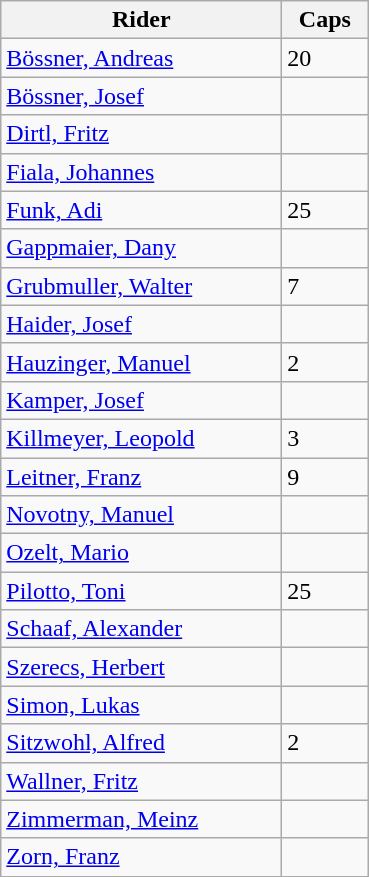<table class="sortable wikitable">
<tr>
<th width="180">Rider</th>
<th width="50">Caps</th>
</tr>
<tr>
<td><a href='#'>Bössner, Andreas</a></td>
<td>20</td>
</tr>
<tr>
<td><a href='#'>Bössner, Josef</a></td>
<td></td>
</tr>
<tr>
<td><a href='#'>Dirtl, Fritz</a></td>
<td></td>
</tr>
<tr>
<td><a href='#'>Fiala, Johannes</a></td>
<td></td>
</tr>
<tr>
<td><a href='#'>Funk, Adi</a></td>
<td>25</td>
</tr>
<tr>
<td><a href='#'>Gappmaier, Dany</a></td>
<td></td>
</tr>
<tr>
<td><a href='#'>Grubmuller, Walter</a></td>
<td>7</td>
</tr>
<tr>
<td><a href='#'>Haider, Josef</a></td>
<td></td>
</tr>
<tr>
<td><a href='#'>Hauzinger, Manuel</a></td>
<td>2</td>
</tr>
<tr>
<td><a href='#'>Kamper, Josef</a></td>
<td></td>
</tr>
<tr>
<td><a href='#'>Killmeyer, Leopold</a></td>
<td>3</td>
</tr>
<tr>
<td><a href='#'>Leitner, Franz</a></td>
<td>9</td>
</tr>
<tr>
<td><a href='#'>Novotny, Manuel</a></td>
<td></td>
</tr>
<tr>
<td><a href='#'>Ozelt, Mario</a></td>
<td></td>
</tr>
<tr>
<td><a href='#'>Pilotto, Toni</a></td>
<td>25</td>
</tr>
<tr>
<td><a href='#'>Schaaf, Alexander</a></td>
<td></td>
</tr>
<tr>
<td><a href='#'>Szerecs, Herbert</a></td>
<td></td>
</tr>
<tr>
<td><a href='#'>Simon, Lukas</a></td>
<td></td>
</tr>
<tr>
<td><a href='#'>Sitzwohl, Alfred</a></td>
<td>2</td>
</tr>
<tr>
<td><a href='#'>Wallner, Fritz</a></td>
<td></td>
</tr>
<tr>
<td><a href='#'>Zimmerman, Meinz</a></td>
<td></td>
</tr>
<tr>
<td><a href='#'>Zorn, Franz</a></td>
<td></td>
</tr>
</table>
